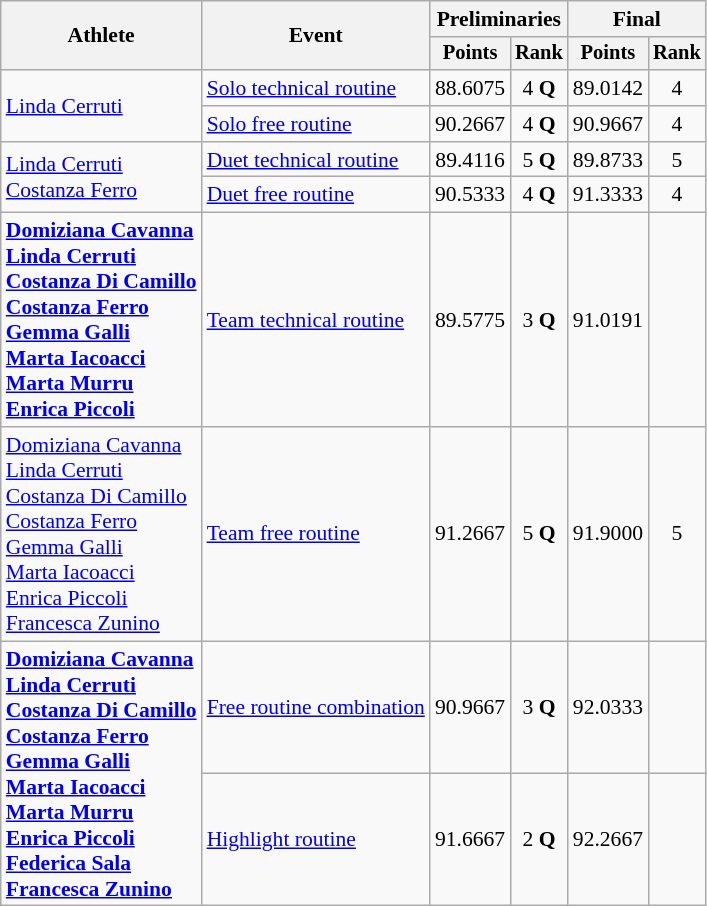<table class="wikitable" style="font-size:90%">
<tr>
<th rowspan="2">Athlete</th>
<th rowspan="2">Event</th>
<th colspan="2">Preliminaries</th>
<th colspan="2">Final</th>
</tr>
<tr style="font-size:95%">
<th>Points</th>
<th>Rank</th>
<th>Points</th>
<th>Rank</th>
</tr>
<tr align="center">
<td align="left" rowspan=2><a href='#'>Linda Cerruti</a></td>
<td align="left"><a href='#'>Solo technical routine</a></td>
<td>88.6075</td>
<td>4 <strong>Q</strong></td>
<td>89.0142</td>
<td>4</td>
</tr>
<tr align="center">
<td align="left"><a href='#'>Solo free routine</a></td>
<td>90.2667</td>
<td>4 <strong>Q</strong></td>
<td>90.9667</td>
<td>4</td>
</tr>
<tr align="center">
<td align="left" rowspan=2><a href='#'>Linda Cerruti</a><br><a href='#'>Costanza Ferro</a></td>
<td align="left"><a href='#'>Duet technical routine</a></td>
<td>89.4116</td>
<td>5 <strong>Q</strong></td>
<td>89.8733</td>
<td>5</td>
</tr>
<tr align="center">
<td align="left"><a href='#'>Duet free routine</a></td>
<td>90.5333</td>
<td>4 <strong>Q</strong></td>
<td>91.3333</td>
<td>4</td>
</tr>
<tr align="center">
<td align="left"><strong><a href='#'>Domiziana Cavanna</a><br><a href='#'>Linda Cerruti</a><br><a href='#'>Costanza Di Camillo</a><br><a href='#'>Costanza Ferro</a><br><a href='#'>Gemma Galli</a><br><a href='#'>Marta Iacoacci</a><br><a href='#'>Marta Murru</a><br><a href='#'>Enrica Piccoli</a></strong></td>
<td align="left"><a href='#'>Team technical routine</a></td>
<td>89.5775</td>
<td>3 <strong>Q</strong></td>
<td>91.0191</td>
<td></td>
</tr>
<tr align="center">
<td align="left"><a href='#'>Domiziana Cavanna</a><br><a href='#'>Linda Cerruti</a><br><a href='#'>Costanza Di Camillo</a><br><a href='#'>Costanza Ferro</a><br><a href='#'>Gemma Galli</a><br><a href='#'>Marta Iacoacci</a><br><a href='#'>Enrica Piccoli</a><br><a href='#'>Francesca Zunino</a></td>
<td align="left"><a href='#'>Team free routine</a></td>
<td>91.2667</td>
<td>5 <strong>Q</strong></td>
<td>91.9000</td>
<td>5</td>
</tr>
<tr align="center">
<td align="left" rowspan=2><strong><a href='#'>Domiziana Cavanna</a><br><a href='#'>Linda Cerruti</a><br><a href='#'>Costanza Di Camillo</a><br><a href='#'>Costanza Ferro</a><br><a href='#'>Gemma Galli</a><br><a href='#'>Marta Iacoacci</a><br><a href='#'>Marta Murru</a><br><a href='#'>Enrica Piccoli</a><br><a href='#'>Federica Sala</a><br><a href='#'>Francesca Zunino</a></strong></td>
<td align="left"><a href='#'>Free routine combination</a></td>
<td>90.9667</td>
<td>3 <strong>Q</strong></td>
<td>92.0333</td>
<td></td>
</tr>
<tr align="center">
<td align="left"><a href='#'>Highlight routine</a></td>
<td>91.6667</td>
<td>2 <strong>Q</strong></td>
<td>92.2667</td>
<td></td>
</tr>
</table>
